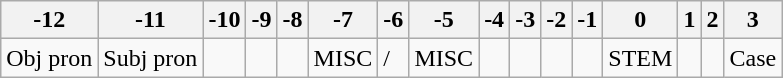<table class="wikitable">
<tr>
<th>-12</th>
<th>-11</th>
<th>-10</th>
<th>-9</th>
<th>-8</th>
<th>-7</th>
<th>-6</th>
<th>-5</th>
<th>-4</th>
<th>-3</th>
<th>-2</th>
<th>-1</th>
<th>0</th>
<th>1</th>
<th>2</th>
<th>3</th>
</tr>
<tr>
<td>Obj pron</td>
<td>Subj pron</td>
<td></td>
<td></td>
<td></td>
<td>MISC</td>
<td>/</td>
<td>MISC</td>
<td></td>
<td></td>
<td></td>
<td></td>
<td>STEM</td>
<td></td>
<td></td>
<td>Case</td>
</tr>
</table>
